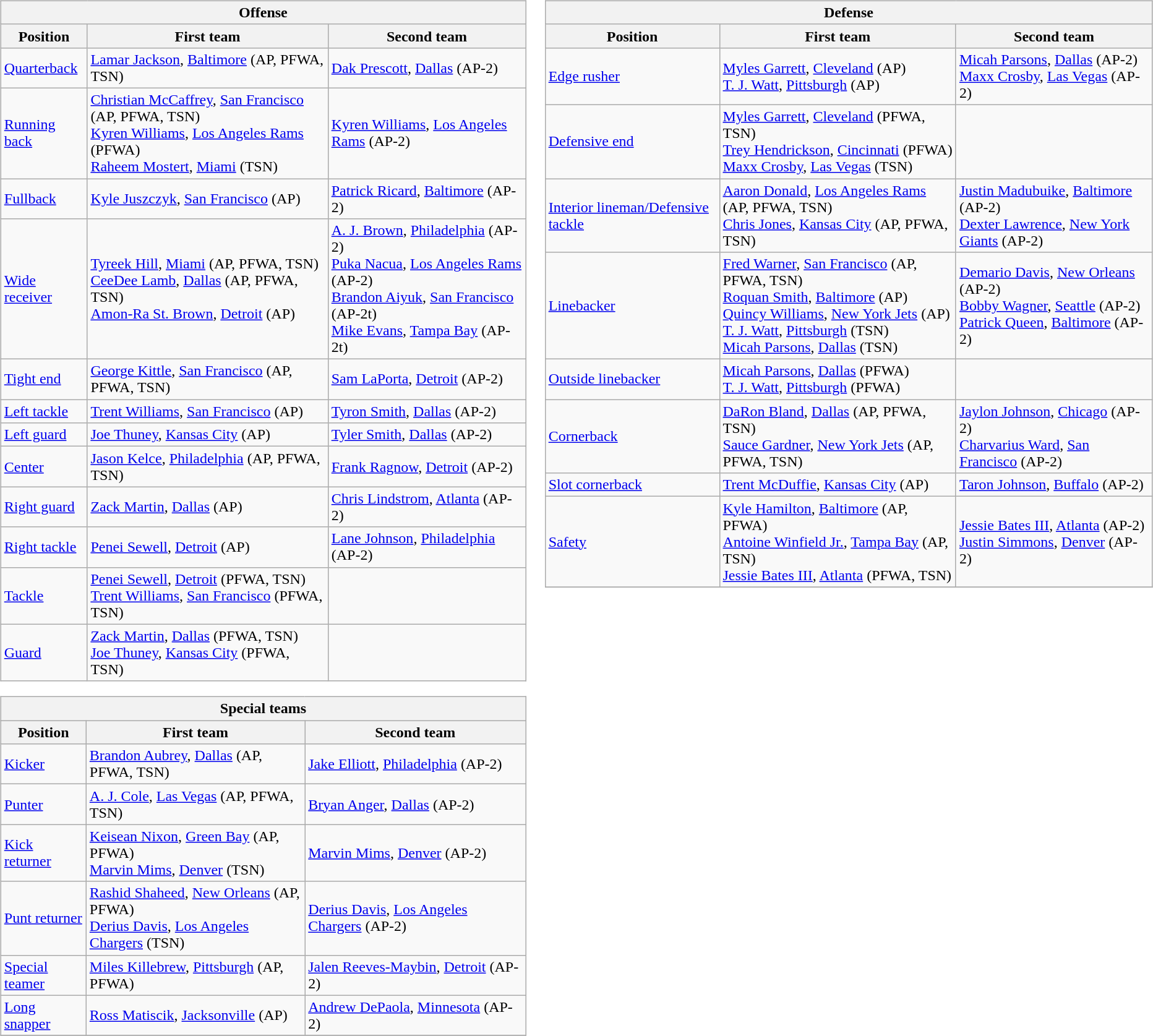<table border="0">
<tr valign="top">
<td><br><table class="wikitable">
<tr>
<th colspan="3">Offense</th>
</tr>
<tr>
<th>Position</th>
<th>First team</th>
<th>Second team</th>
</tr>
<tr>
<td><a href='#'>Quarterback</a></td>
<td><a href='#'>Lamar Jackson</a>, <a href='#'>Baltimore</a> (AP, PFWA, TSN)</td>
<td><a href='#'>Dak Prescott</a>, <a href='#'>Dallas</a> (AP-2)</td>
</tr>
<tr>
<td><a href='#'>Running back</a></td>
<td><a href='#'>Christian McCaffrey</a>, <a href='#'>San Francisco</a> (AP, PFWA, TSN)<br><a href='#'>Kyren Williams</a>, <a href='#'>Los Angeles Rams</a> (PFWA)<br><a href='#'>Raheem Mostert</a>, <a href='#'>Miami</a> (TSN)</td>
<td><a href='#'>Kyren Williams</a>, <a href='#'>Los Angeles Rams</a> (AP-2)</td>
</tr>
<tr>
<td><a href='#'>Fullback</a></td>
<td><a href='#'>Kyle Juszczyk</a>, <a href='#'>San Francisco</a> (AP)</td>
<td><a href='#'>Patrick Ricard</a>, <a href='#'>Baltimore</a> (AP-2)</td>
</tr>
<tr>
<td><a href='#'>Wide receiver</a></td>
<td><a href='#'>Tyreek Hill</a>, <a href='#'>Miami</a> (AP, PFWA, TSN)<br><a href='#'>CeeDee Lamb</a>, <a href='#'>Dallas</a> (AP, PFWA, TSN)<br><a href='#'>Amon-Ra St. Brown</a>, <a href='#'>Detroit</a> (AP)</td>
<td><a href='#'>A. J. Brown</a>, <a href='#'>Philadelphia</a> (AP-2)<br><a href='#'>Puka Nacua</a>, <a href='#'>Los Angeles Rams</a> (AP-2)<br><a href='#'>Brandon Aiyuk</a>, <a href='#'>San Francisco</a> (AP-2t)<br><a href='#'>Mike Evans</a>, <a href='#'>Tampa Bay</a> (AP-2t)</td>
</tr>
<tr>
<td><a href='#'>Tight end</a></td>
<td><a href='#'>George Kittle</a>, <a href='#'>San Francisco</a> (AP, PFWA, TSN)</td>
<td><a href='#'>Sam LaPorta</a>, <a href='#'>Detroit</a> (AP-2)</td>
</tr>
<tr>
<td><a href='#'>Left tackle</a></td>
<td><a href='#'>Trent Williams</a>, <a href='#'>San Francisco</a> (AP)</td>
<td><a href='#'>Tyron Smith</a>, <a href='#'>Dallas</a> (AP-2)</td>
</tr>
<tr>
<td><a href='#'>Left guard</a></td>
<td><a href='#'>Joe Thuney</a>, <a href='#'>Kansas City</a> (AP)</td>
<td><a href='#'>Tyler Smith</a>, <a href='#'>Dallas</a> (AP-2)</td>
</tr>
<tr>
<td><a href='#'>Center</a></td>
<td><a href='#'>Jason Kelce</a>, <a href='#'>Philadelphia</a> (AP, PFWA, TSN)</td>
<td><a href='#'>Frank Ragnow</a>, <a href='#'>Detroit</a> (AP-2)</td>
</tr>
<tr>
<td><a href='#'>Right guard</a></td>
<td><a href='#'>Zack Martin</a>, <a href='#'>Dallas</a> (AP)</td>
<td><a href='#'>Chris Lindstrom</a>, <a href='#'>Atlanta</a> (AP-2)</td>
</tr>
<tr>
<td><a href='#'>Right tackle</a></td>
<td><a href='#'>Penei Sewell</a>, <a href='#'>Detroit</a> (AP)</td>
<td><a href='#'>Lane Johnson</a>, <a href='#'>Philadelphia</a> (AP-2)</td>
</tr>
<tr>
<td><a href='#'>Tackle</a></td>
<td><a href='#'>Penei Sewell</a>, <a href='#'>Detroit</a> (PFWA, TSN)<br><a href='#'>Trent Williams</a>, <a href='#'>San Francisco</a> (PFWA, TSN)</td>
<td></td>
</tr>
<tr>
<td><a href='#'>Guard</a></td>
<td><a href='#'>Zack Martin</a>, <a href='#'>Dallas</a> (PFWA, TSN)<br><a href='#'>Joe Thuney</a>, <a href='#'>Kansas City</a> (PFWA, TSN)</td>
<td></td>
</tr>
</table>
<table class="wikitable">
<tr>
<th colspan="3">Special teams</th>
</tr>
<tr>
<th>Position</th>
<th>First team</th>
<th>Second team</th>
</tr>
<tr>
<td><a href='#'>Kicker</a></td>
<td><a href='#'>Brandon Aubrey</a>, <a href='#'>Dallas</a> (AP, PFWA, TSN)</td>
<td><a href='#'>Jake Elliott</a>, <a href='#'>Philadelphia</a> (AP-2)</td>
</tr>
<tr>
<td><a href='#'>Punter</a></td>
<td><a href='#'>A. J. Cole</a>, <a href='#'>Las Vegas</a> (AP, PFWA, TSN)</td>
<td><a href='#'>Bryan Anger</a>, <a href='#'>Dallas</a> (AP-2)</td>
</tr>
<tr>
<td><a href='#'>Kick returner</a></td>
<td><a href='#'>Keisean Nixon</a>, <a href='#'>Green Bay</a> (AP, PFWA)<br><a href='#'>Marvin Mims</a>, <a href='#'>Denver</a> (TSN)</td>
<td><a href='#'>Marvin Mims</a>, <a href='#'>Denver</a> (AP-2)</td>
</tr>
<tr>
<td><a href='#'>Punt returner</a></td>
<td><a href='#'>Rashid Shaheed</a>, <a href='#'>New Orleans</a> (AP, PFWA)<br><a href='#'>Derius Davis</a>, <a href='#'>Los Angeles Chargers</a> (TSN)</td>
<td><a href='#'>Derius Davis</a>, <a href='#'>Los Angeles Chargers</a> (AP-2)</td>
</tr>
<tr>
<td><a href='#'>Special teamer</a></td>
<td><a href='#'>Miles Killebrew</a>, <a href='#'>Pittsburgh</a> (AP, PFWA)</td>
<td><a href='#'>Jalen Reeves-Maybin</a>, <a href='#'>Detroit</a> (AP-2)</td>
</tr>
<tr>
<td><a href='#'>Long snapper</a></td>
<td><a href='#'>Ross Matiscik</a>, <a href='#'>Jacksonville</a> (AP)</td>
<td><a href='#'>Andrew DePaola</a>, <a href='#'>Minnesota</a> (AP-2)</td>
</tr>
<tr>
</tr>
</table>
</td>
<td styles="padding-left:40px;"><br><table class="wikitable">
<tr>
<th colspan="3">Defense</th>
</tr>
<tr>
<th>Position</th>
<th>First team</th>
<th>Second team</th>
</tr>
<tr>
<td><a href='#'>Edge rusher</a></td>
<td><a href='#'>Myles Garrett</a>, <a href='#'>Cleveland</a> (AP)<br><a href='#'>T. J. Watt</a>, <a href='#'>Pittsburgh</a> (AP)</td>
<td><a href='#'>Micah Parsons</a>, <a href='#'>Dallas</a> (AP-2)<br><a href='#'>Maxx Crosby</a>, <a href='#'>Las Vegas</a> (AP-2)</td>
</tr>
<tr>
<td><a href='#'>Defensive end</a></td>
<td><a href='#'>Myles Garrett</a>, <a href='#'>Cleveland</a> (PFWA, TSN)<br><a href='#'>Trey Hendrickson</a>, <a href='#'>Cincinnati</a> (PFWA)<br><a href='#'>Maxx Crosby</a>, <a href='#'>Las Vegas</a> (TSN)</td>
<td></td>
</tr>
<tr>
<td><a href='#'>Interior lineman/Defensive tackle</a></td>
<td><a href='#'>Aaron Donald</a>, <a href='#'>Los Angeles Rams</a> (AP, PFWA, TSN)<br><a href='#'>Chris Jones</a>, <a href='#'>Kansas City</a> (AP, PFWA, TSN)</td>
<td><a href='#'>Justin Madubuike</a>, <a href='#'>Baltimore</a> (AP-2)<br><a href='#'>Dexter Lawrence</a>, <a href='#'>New York Giants</a> (AP-2)</td>
</tr>
<tr>
<td><a href='#'>Linebacker</a></td>
<td><a href='#'>Fred Warner</a>, <a href='#'>San Francisco</a> (AP, PFWA, TSN)<br><a href='#'>Roquan Smith</a>, <a href='#'>Baltimore</a> (AP)<br><a href='#'>Quincy Williams</a>, <a href='#'>New York Jets</a> (AP)<br><a href='#'>T. J. Watt</a>, <a href='#'>Pittsburgh</a> (TSN)<br><a href='#'>Micah Parsons</a>, <a href='#'>Dallas</a> (TSN)</td>
<td><a href='#'>Demario Davis</a>, <a href='#'>New Orleans</a> (AP-2)<br><a href='#'>Bobby Wagner</a>, <a href='#'>Seattle</a> (AP-2)<br><a href='#'>Patrick Queen</a>, <a href='#'>Baltimore</a> (AP-2)</td>
</tr>
<tr>
<td><a href='#'>Outside linebacker</a></td>
<td><a href='#'>Micah Parsons</a>, <a href='#'>Dallas</a> (PFWA)<br><a href='#'>T. J. Watt</a>, <a href='#'>Pittsburgh</a> (PFWA)</td>
<td></td>
</tr>
<tr>
<td><a href='#'>Cornerback</a></td>
<td><a href='#'>DaRon Bland</a>, <a href='#'>Dallas</a> (AP, PFWA, TSN)<br><a href='#'>Sauce Gardner</a>, <a href='#'>New York Jets</a> (AP, PFWA, TSN)<br></td>
<td><a href='#'>Jaylon Johnson</a>, <a href='#'>Chicago</a> (AP-2)<br><a href='#'>Charvarius Ward</a>, <a href='#'>San Francisco</a> (AP-2)</td>
</tr>
<tr>
<td><a href='#'>Slot cornerback</a></td>
<td><a href='#'>Trent McDuffie</a>, <a href='#'>Kansas City</a> (AP)</td>
<td><a href='#'>Taron Johnson</a>, <a href='#'>Buffalo</a> (AP-2)</td>
</tr>
<tr>
<td><a href='#'>Safety</a></td>
<td><a href='#'>Kyle Hamilton</a>, <a href='#'>Baltimore</a> (AP, PFWA)<br> <a href='#'>Antoine Winfield Jr.</a>, <a href='#'>Tampa Bay</a> (AP, TSN) <br> <a href='#'>Jessie Bates III</a>, <a href='#'>Atlanta</a> (PFWA, TSN)</td>
<td><a href='#'>Jessie Bates III</a>, <a href='#'>Atlanta</a> (AP-2)<br><a href='#'>Justin Simmons</a>, <a href='#'>Denver</a> (AP-2)</td>
</tr>
<tr>
</tr>
</table>
</td>
</tr>
</table>
